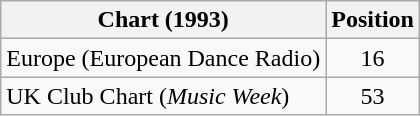<table class="wikitable sortable">
<tr>
<th>Chart (1993)</th>
<th>Position</th>
</tr>
<tr>
<td>Europe (European Dance Radio)</td>
<td align="center">16</td>
</tr>
<tr>
<td>UK Club Chart (<em>Music Week</em>)</td>
<td align="center">53</td>
</tr>
</table>
